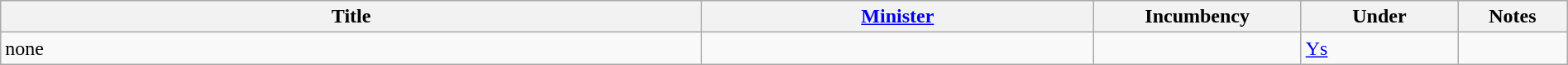<table class="wikitable" style="width:100%;">
<tr>
<th>Title</th>
<th style="width:25%;"><a href='#'>Minister</a></th>
<th style="width:160px;">Incumbency</th>
<th style="width:10%;">Under</th>
<th style="width:7%;">Notes</th>
</tr>
<tr>
<td>none</td>
<td></td>
<td></td>
<td><a href='#'>Ys</a></td>
<td></td>
</tr>
</table>
